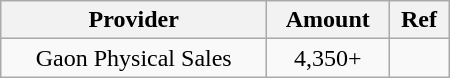<table class="wikitable" style="text-align: center; width: 300px;">
<tr>
<th>Provider</th>
<th>Amount</th>
<th>Ref</th>
</tr>
<tr>
<td>Gaon Physical Sales</td>
<td>4,350+</td>
<td></td>
</tr>
</table>
